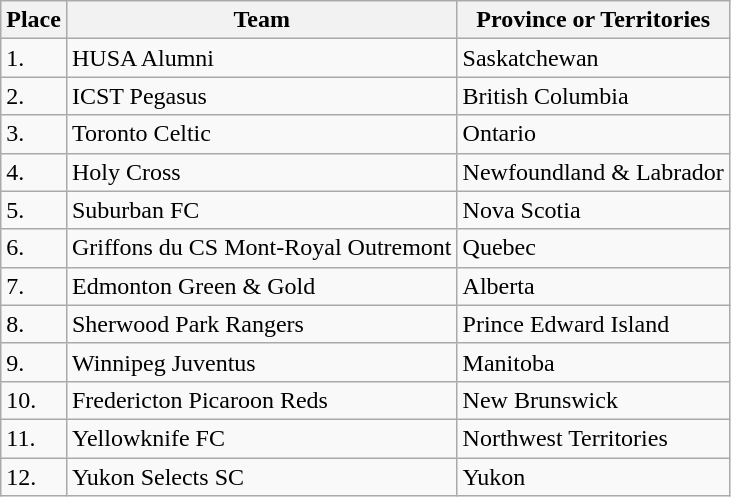<table class="wikitable">
<tr>
<th>Place</th>
<th>Team</th>
<th>Province or Territories</th>
</tr>
<tr>
<td>1.</td>
<td>HUSA Alumni</td>
<td>Saskatchewan</td>
</tr>
<tr>
<td>2.</td>
<td>ICST Pegasus</td>
<td>British Columbia</td>
</tr>
<tr>
<td>3.</td>
<td>Toronto Celtic</td>
<td>Ontario</td>
</tr>
<tr>
<td>4.</td>
<td>Holy Cross</td>
<td>Newfoundland & Labrador</td>
</tr>
<tr>
<td>5.</td>
<td>Suburban FC</td>
<td>Nova Scotia</td>
</tr>
<tr>
<td>6.</td>
<td>Griffons du CS Mont-Royal Outremont</td>
<td>Quebec</td>
</tr>
<tr>
<td>7.</td>
<td>Edmonton Green & Gold</td>
<td>Alberta</td>
</tr>
<tr>
<td>8.</td>
<td>Sherwood Park Rangers</td>
<td>Prince Edward Island</td>
</tr>
<tr>
<td>9.</td>
<td>Winnipeg Juventus</td>
<td>Manitoba</td>
</tr>
<tr>
<td>10.</td>
<td>Fredericton Picaroon Reds</td>
<td>New Brunswick</td>
</tr>
<tr>
<td>11.</td>
<td>Yellowknife FC</td>
<td>Northwest Territories</td>
</tr>
<tr>
<td>12.</td>
<td>Yukon Selects SC</td>
<td>Yukon</td>
</tr>
</table>
